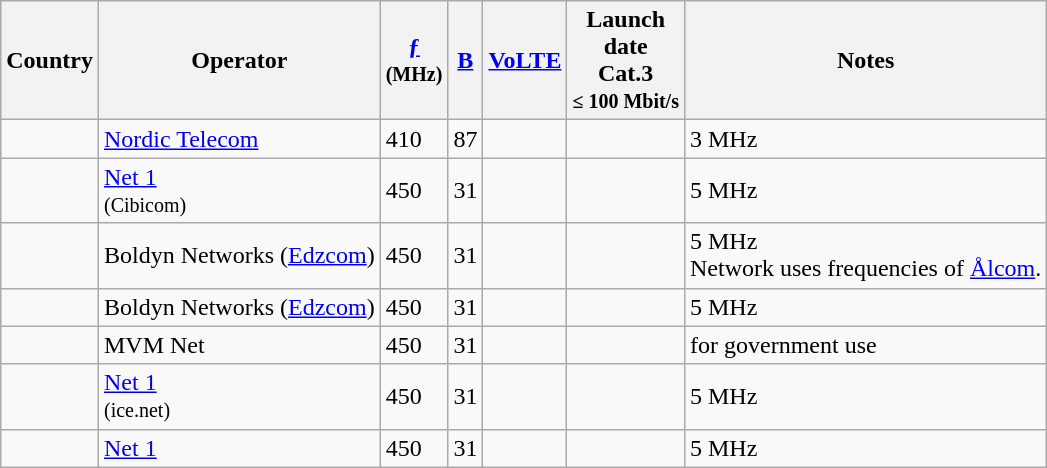<table class="wikitable sortable sort-under">
<tr>
<th>Country</th>
<th>Operator</th>
<th><a href='#'>ƒ</a><br><small>(MHz)</small></th>
<th><a href='#'>B</a></th>
<th><a href='#'>VoLTE</a></th>
<th>Launch<br>date<br>Cat.3<br><small>≤ 100 Mbit/s</small></th>
<th>Notes</th>
</tr>
<tr>
<td></td>
<td><a href='#'>Nordic Telecom</a></td>
<td>410</td>
<td>87</td>
<td></td>
<td></td>
<td>3 MHz </td>
</tr>
<tr>
<td></td>
<td><a href='#'>Net 1</a><br><small>(Cibicom)</small></td>
<td>450</td>
<td>31</td>
<td></td>
<td> </td>
<td>5 MHz </td>
</tr>
<tr>
<td></td>
<td>Boldyn Networks (<a href='#'>Edzcom</a>)</td>
<td>450</td>
<td>31</td>
<td></td>
<td></td>
<td>5 MHz <br>Network uses frequencies of <a href='#'>Ålcom</a>.</td>
</tr>
<tr>
<td></td>
<td>Boldyn Networks (<a href='#'>Edzcom</a>)</td>
<td>450</td>
<td>31</td>
<td></td>
<td></td>
<td>5 MHz </td>
</tr>
<tr>
<td></td>
<td>MVM Net</td>
<td>450</td>
<td>31</td>
<td></td>
<td></td>
<td> for government use</td>
</tr>
<tr>
<td></td>
<td><a href='#'>Net 1</a><br><small>(ice.net)</small></td>
<td>450</td>
<td>31</td>
<td></td>
<td></td>
<td>5 MHz </td>
</tr>
<tr>
<td></td>
<td><a href='#'>Net 1</a></td>
<td>450</td>
<td>31</td>
<td></td>
<td> </td>
<td>5 MHz </td>
</tr>
</table>
